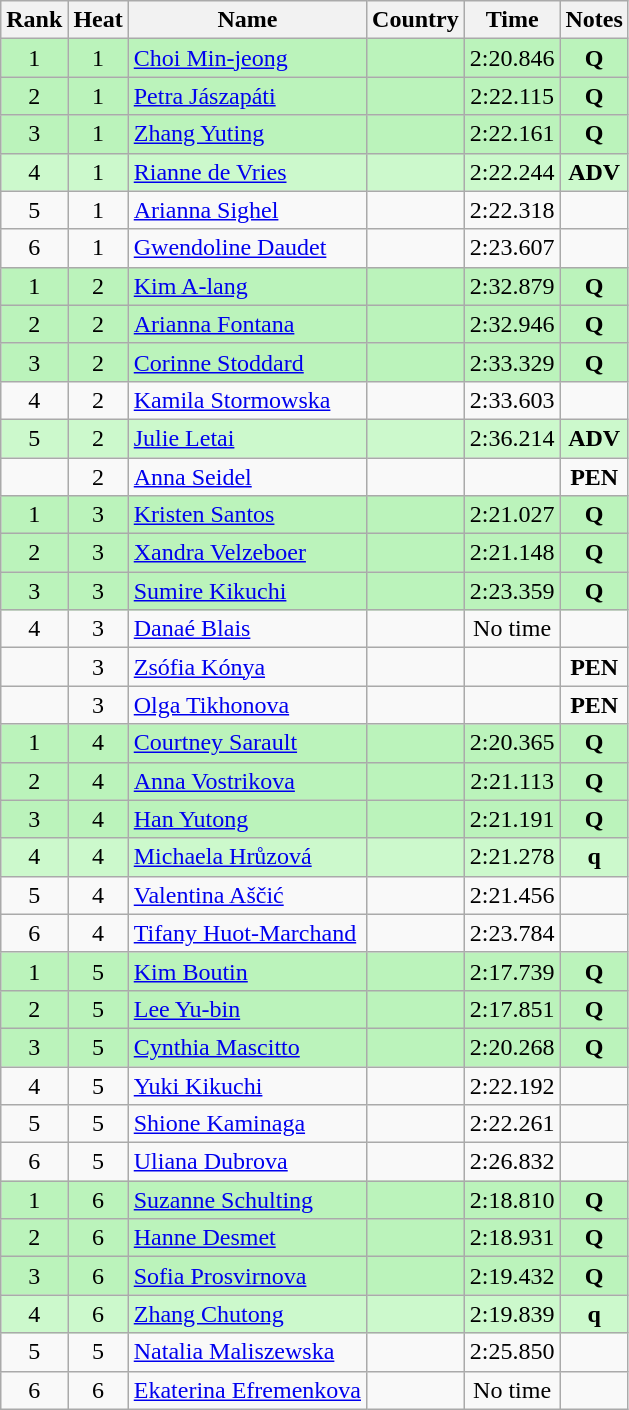<table class="wikitable sortable" style="text-align:center">
<tr>
<th>Rank</th>
<th>Heat</th>
<th>Name</th>
<th>Country</th>
<th>Time</th>
<th>Notes</th>
</tr>
<tr bgcolor=#bbf3bb>
<td>1</td>
<td>1</td>
<td align=left><a href='#'>Choi Min-jeong</a></td>
<td align=left></td>
<td>2:20.846</td>
<td><strong>Q</strong></td>
</tr>
<tr bgcolor=#bbf3bb>
<td>2</td>
<td>1</td>
<td align=left><a href='#'>Petra Jászapáti</a></td>
<td align=left></td>
<td>2:22.115</td>
<td><strong>Q</strong></td>
</tr>
<tr bgcolor=#bbf3bb>
<td>3</td>
<td>1</td>
<td align=left><a href='#'>Zhang Yuting</a></td>
<td align=left></td>
<td>2:22.161</td>
<td><strong>Q</strong></td>
</tr>
<tr bgcolor=ccf9cc>
<td>4</td>
<td>1</td>
<td align=left><a href='#'>Rianne de Vries</a></td>
<td align=left></td>
<td>2:22.244</td>
<td><strong>ADV</strong></td>
</tr>
<tr>
<td>5</td>
<td>1</td>
<td align=left><a href='#'>Arianna Sighel</a></td>
<td align=left></td>
<td>2:22.318</td>
<td></td>
</tr>
<tr>
<td>6</td>
<td>1</td>
<td align=left><a href='#'>Gwendoline Daudet</a></td>
<td align=left></td>
<td>2:23.607</td>
<td></td>
</tr>
<tr bgcolor=#bbf3bb>
<td>1</td>
<td>2</td>
<td align=left><a href='#'>Kim A-lang</a></td>
<td align=left></td>
<td>2:32.879</td>
<td><strong>Q</strong></td>
</tr>
<tr bgcolor=#bbf3bb>
<td>2</td>
<td>2</td>
<td align=left><a href='#'>Arianna Fontana</a></td>
<td align=left></td>
<td>2:32.946</td>
<td><strong>Q</strong></td>
</tr>
<tr bgcolor=#bbf3bb>
<td>3</td>
<td>2</td>
<td align=left><a href='#'>Corinne Stoddard</a></td>
<td align=left></td>
<td>2:33.329</td>
<td><strong>Q</strong></td>
</tr>
<tr>
<td>4</td>
<td>2</td>
<td align=left><a href='#'>Kamila Stormowska</a></td>
<td align=left></td>
<td>2:33.603</td>
<td></td>
</tr>
<tr bgcolor=ccf9cc>
<td>5</td>
<td>2</td>
<td align=left><a href='#'>Julie Letai</a></td>
<td align=left></td>
<td>2:36.214</td>
<td><strong>ADV</strong></td>
</tr>
<tr>
<td></td>
<td>2</td>
<td align=left><a href='#'>Anna Seidel</a></td>
<td align=left></td>
<td></td>
<td><strong>PEN</strong></td>
</tr>
<tr bgcolor=#bbf3bb>
<td>1</td>
<td>3</td>
<td align=left><a href='#'>Kristen Santos</a></td>
<td align=left></td>
<td>2:21.027</td>
<td><strong>Q</strong></td>
</tr>
<tr bgcolor=#bbf3bb>
<td>2</td>
<td>3</td>
<td align=left><a href='#'>Xandra Velzeboer</a></td>
<td align=left></td>
<td>2:21.148</td>
<td><strong>Q</strong></td>
</tr>
<tr bgcolor=#bbf3bb>
<td>3</td>
<td>3</td>
<td align=left><a href='#'>Sumire Kikuchi</a></td>
<td align=left></td>
<td>2:23.359</td>
<td><strong>Q</strong></td>
</tr>
<tr>
<td>4</td>
<td>3</td>
<td align=left><a href='#'>Danaé Blais</a></td>
<td align=left></td>
<td>No time</td>
<td></td>
</tr>
<tr>
<td></td>
<td>3</td>
<td align=left><a href='#'>Zsófia Kónya</a></td>
<td align=left></td>
<td></td>
<td><strong>PEN</strong></td>
</tr>
<tr>
<td></td>
<td>3</td>
<td align=left><a href='#'>Olga Tikhonova</a></td>
<td align=left></td>
<td></td>
<td><strong>PEN</strong></td>
</tr>
<tr bgcolor=#bbf3bb>
<td>1</td>
<td>4</td>
<td align=left><a href='#'>Courtney Sarault</a></td>
<td align=left></td>
<td>2:20.365</td>
<td><strong>Q</strong></td>
</tr>
<tr bgcolor=#bbf3bb>
<td>2</td>
<td>4</td>
<td align=left><a href='#'>Anna Vostrikova</a></td>
<td align=left></td>
<td>2:21.113</td>
<td><strong>Q</strong></td>
</tr>
<tr bgcolor=#bbf3bb>
<td>3</td>
<td>4</td>
<td align=left><a href='#'>Han Yutong</a></td>
<td align=left></td>
<td>2:21.191</td>
<td><strong>Q</strong></td>
</tr>
<tr bgcolor=ccf9cc>
<td>4</td>
<td>4</td>
<td align=left><a href='#'>Michaela Hrůzová</a></td>
<td align=left></td>
<td>2:21.278</td>
<td><strong>q</strong></td>
</tr>
<tr>
<td>5</td>
<td>4</td>
<td align=left><a href='#'>Valentina Aščić</a></td>
<td align=left></td>
<td>2:21.456</td>
<td></td>
</tr>
<tr>
<td>6</td>
<td>4</td>
<td align=left><a href='#'>Tifany Huot-Marchand</a></td>
<td align=left></td>
<td>2:23.784</td>
<td></td>
</tr>
<tr bgcolor=#bbf3bb>
<td>1</td>
<td>5</td>
<td align=left><a href='#'>Kim Boutin</a></td>
<td align=left></td>
<td>2:17.739</td>
<td><strong>Q</strong></td>
</tr>
<tr bgcolor=#bbf3bb>
<td>2</td>
<td>5</td>
<td align=left><a href='#'>Lee Yu-bin</a></td>
<td align=left></td>
<td>2:17.851</td>
<td><strong>Q</strong></td>
</tr>
<tr bgcolor=#bbf3bb>
<td>3</td>
<td>5</td>
<td align=left><a href='#'>Cynthia Mascitto</a></td>
<td align=left></td>
<td>2:20.268</td>
<td><strong>Q</strong></td>
</tr>
<tr>
<td>4</td>
<td>5</td>
<td align=left><a href='#'>Yuki Kikuchi</a></td>
<td align=left></td>
<td>2:22.192</td>
<td></td>
</tr>
<tr>
<td>5</td>
<td>5</td>
<td align=left><a href='#'>Shione Kaminaga</a></td>
<td align=left></td>
<td>2:22.261</td>
<td></td>
</tr>
<tr>
<td>6</td>
<td>5</td>
<td align=left><a href='#'>Uliana Dubrova</a></td>
<td align=left></td>
<td>2:26.832</td>
<td></td>
</tr>
<tr bgcolor=#bbf3bb>
<td>1</td>
<td>6</td>
<td align=left><a href='#'>Suzanne Schulting</a></td>
<td align=left></td>
<td>2:18.810</td>
<td><strong>Q</strong></td>
</tr>
<tr bgcolor=#bbf3bb>
<td>2</td>
<td>6</td>
<td align=left><a href='#'>Hanne Desmet</a></td>
<td align=left></td>
<td>2:18.931</td>
<td><strong>Q</strong></td>
</tr>
<tr bgcolor=#bbf3bb>
<td>3</td>
<td>6</td>
<td align="left"><a href='#'>Sofia Prosvirnova</a></td>
<td align=left></td>
<td>2:19.432</td>
<td><strong>Q</strong></td>
</tr>
<tr bgcolor=ccf9cc>
<td>4</td>
<td>6</td>
<td align=left><a href='#'>Zhang Chutong</a></td>
<td align=left></td>
<td>2:19.839</td>
<td><strong>q</strong></td>
</tr>
<tr>
<td>5</td>
<td>5</td>
<td align=left><a href='#'>Natalia Maliszewska</a></td>
<td align=left></td>
<td>2:25.850</td>
<td></td>
</tr>
<tr>
<td>6</td>
<td>6</td>
<td align=left><a href='#'>Ekaterina Efremenkova</a></td>
<td align=left></td>
<td>No time</td>
<td></td>
</tr>
</table>
